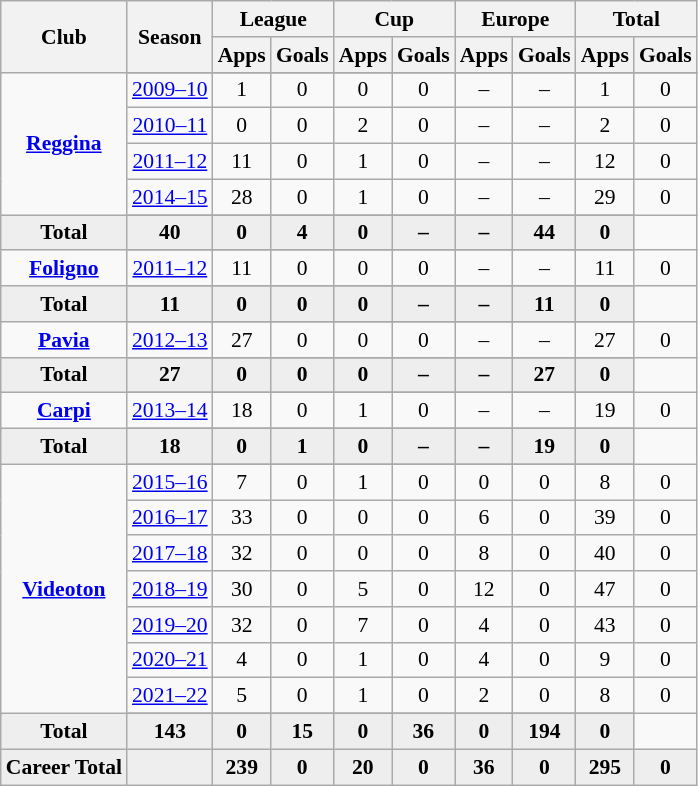<table class="wikitable" style="font-size:90%; text-align: center;">
<tr>
<th rowspan="2">Club</th>
<th rowspan="2">Season</th>
<th colspan="2">League</th>
<th colspan="2">Cup</th>
<th colspan="2">Europe</th>
<th colspan="2">Total</th>
</tr>
<tr>
<th>Apps</th>
<th>Goals</th>
<th>Apps</th>
<th>Goals</th>
<th>Apps</th>
<th>Goals</th>
<th>Apps</th>
<th>Goals</th>
</tr>
<tr ||-||-||-|->
<td rowspan="6" valign="center"><strong><a href='#'>Reggina</a></strong></td>
</tr>
<tr>
<td><a href='#'>2009–10</a></td>
<td>1</td>
<td>0</td>
<td>0</td>
<td>0</td>
<td>–</td>
<td>–</td>
<td>1</td>
<td>0</td>
</tr>
<tr>
<td><a href='#'>2010–11</a></td>
<td>0</td>
<td>0</td>
<td>2</td>
<td>0</td>
<td>–</td>
<td>–</td>
<td>2</td>
<td>0</td>
</tr>
<tr>
<td><a href='#'>2011–12</a></td>
<td>11</td>
<td>0</td>
<td>1</td>
<td>0</td>
<td>–</td>
<td>–</td>
<td>12</td>
<td>0</td>
</tr>
<tr>
<td><a href='#'>2014–15</a></td>
<td>28</td>
<td>0</td>
<td>1</td>
<td>0</td>
<td>–</td>
<td>–</td>
<td>29</td>
<td>0</td>
</tr>
<tr>
</tr>
<tr style="font-weight:bold; background-color:#eeeeee;">
<td>Total</td>
<td>40</td>
<td>0</td>
<td>4</td>
<td>0</td>
<td>–</td>
<td>–</td>
<td>44</td>
<td>0</td>
</tr>
<tr>
<td rowspan="3" valign="center"><strong><a href='#'>Foligno</a></strong></td>
</tr>
<tr>
<td><a href='#'>2011–12</a></td>
<td>11</td>
<td>0</td>
<td>0</td>
<td>0</td>
<td>–</td>
<td>–</td>
<td>11</td>
<td>0</td>
</tr>
<tr>
</tr>
<tr style="font-weight:bold; background-color:#eeeeee;">
<td>Total</td>
<td>11</td>
<td>0</td>
<td>0</td>
<td>0</td>
<td>–</td>
<td>–</td>
<td>11</td>
<td>0</td>
</tr>
<tr>
<td rowspan="3" valign="center"><strong><a href='#'>Pavia</a></strong></td>
</tr>
<tr>
<td><a href='#'>2012–13</a></td>
<td>27</td>
<td>0</td>
<td>0</td>
<td>0</td>
<td>–</td>
<td>–</td>
<td>27</td>
<td>0</td>
</tr>
<tr>
</tr>
<tr style="font-weight:bold; background-color:#eeeeee;">
<td>Total</td>
<td>27</td>
<td>0</td>
<td>0</td>
<td>0</td>
<td>–</td>
<td>–</td>
<td>27</td>
<td>0</td>
</tr>
<tr>
<td rowspan="3" valign="center"><strong><a href='#'>Carpi</a></strong></td>
</tr>
<tr>
<td><a href='#'>2013–14</a></td>
<td>18</td>
<td>0</td>
<td>1</td>
<td>0</td>
<td>–</td>
<td>–</td>
<td>19</td>
<td>0</td>
</tr>
<tr>
</tr>
<tr style="font-weight:bold; background-color:#eeeeee;">
<td>Total</td>
<td>18</td>
<td>0</td>
<td>1</td>
<td>0</td>
<td>–</td>
<td>–</td>
<td>19</td>
<td>0</td>
</tr>
<tr>
<td rowspan="9" valign="center"><strong><a href='#'>Videoton</a></strong></td>
</tr>
<tr>
<td><a href='#'>2015–16</a></td>
<td>7</td>
<td>0</td>
<td>1</td>
<td>0</td>
<td>0</td>
<td>0</td>
<td>8</td>
<td>0</td>
</tr>
<tr>
<td><a href='#'>2016–17</a></td>
<td>33</td>
<td>0</td>
<td>0</td>
<td>0</td>
<td>6</td>
<td>0</td>
<td>39</td>
<td>0</td>
</tr>
<tr>
<td><a href='#'>2017–18</a></td>
<td>32</td>
<td>0</td>
<td>0</td>
<td>0</td>
<td>8</td>
<td>0</td>
<td>40</td>
<td>0</td>
</tr>
<tr>
<td><a href='#'>2018–19</a></td>
<td>30</td>
<td>0</td>
<td>5</td>
<td>0</td>
<td>12</td>
<td>0</td>
<td>47</td>
<td>0</td>
</tr>
<tr>
<td><a href='#'>2019–20</a></td>
<td>32</td>
<td>0</td>
<td>7</td>
<td>0</td>
<td>4</td>
<td>0</td>
<td>43</td>
<td>0</td>
</tr>
<tr>
<td><a href='#'>2020–21</a></td>
<td>4</td>
<td>0</td>
<td>1</td>
<td>0</td>
<td>4</td>
<td>0</td>
<td>9</td>
<td>0</td>
</tr>
<tr>
<td><a href='#'>2021–22</a></td>
<td>5</td>
<td>0</td>
<td>1</td>
<td>0</td>
<td>2</td>
<td>0</td>
<td>8</td>
<td>0</td>
</tr>
<tr>
</tr>
<tr style="font-weight:bold; background-color:#eeeeee;">
<td>Total</td>
<td>143</td>
<td>0</td>
<td>15</td>
<td>0</td>
<td>36</td>
<td>0</td>
<td>194</td>
<td>0</td>
</tr>
<tr style="font-weight:bold; background-color:#eeeeee;">
<td rowspan="2" valign="top"><strong>Career Total</strong></td>
<td></td>
<td><strong>239</strong></td>
<td><strong>0</strong></td>
<td><strong>20</strong></td>
<td><strong>0</strong></td>
<td><strong>36</strong></td>
<td><strong>0</strong></td>
<td><strong>295</strong></td>
<td><strong>0</strong></td>
</tr>
</table>
